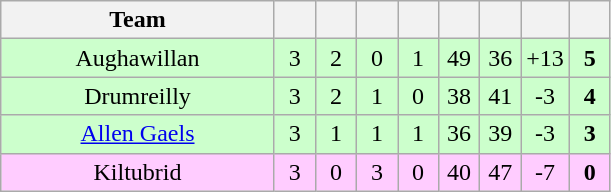<table class="wikitable" style="text-align:center">
<tr>
<th style="width:175px;">Team</th>
<th width="20"></th>
<th width="20"></th>
<th width="20"></th>
<th width="20"></th>
<th width="20"></th>
<th width="20"></th>
<th width="20"></th>
<th width="20"></th>
</tr>
<tr style="background:#cfc;">
<td>Aughawillan</td>
<td>3</td>
<td>2</td>
<td>0</td>
<td>1</td>
<td>49</td>
<td>36</td>
<td>+13</td>
<td><strong>5</strong></td>
</tr>
<tr style="background:#cfc;">
<td>Drumreilly</td>
<td>3</td>
<td>2</td>
<td>1</td>
<td>0</td>
<td>38</td>
<td>41</td>
<td>-3</td>
<td><strong>4</strong></td>
</tr>
<tr style="background:#cfc;">
<td><a href='#'>Allen Gaels</a></td>
<td>3</td>
<td>1</td>
<td>1</td>
<td>1</td>
<td>36</td>
<td>39</td>
<td>-3</td>
<td><strong>3</strong></td>
</tr>
<tr style="background:#fcf;">
<td>Kiltubrid</td>
<td>3</td>
<td>0</td>
<td>3</td>
<td>0</td>
<td>40</td>
<td>47</td>
<td>-7</td>
<td><strong>0</strong></td>
</tr>
</table>
